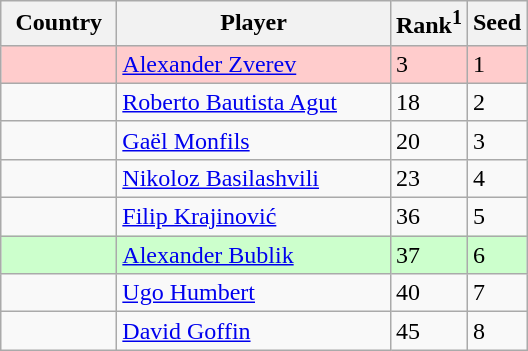<table class="sortable wikitable">
<tr>
<th width="70">Country</th>
<th width="175">Player</th>
<th>Rank<sup>1</sup></th>
<th>Seed</th>
</tr>
<tr style="background:#fcc;">
<td></td>
<td><a href='#'>Alexander Zverev</a></td>
<td>3</td>
<td>1</td>
</tr>
<tr>
<td></td>
<td><a href='#'>Roberto Bautista Agut</a></td>
<td>18</td>
<td>2</td>
</tr>
<tr>
<td></td>
<td><a href='#'>Gaël Monfils</a></td>
<td>20</td>
<td>3</td>
</tr>
<tr>
<td></td>
<td><a href='#'>Nikoloz Basilashvili</a></td>
<td>23</td>
<td>4</td>
</tr>
<tr>
<td></td>
<td><a href='#'>Filip Krajinović</a></td>
<td>36</td>
<td>5</td>
</tr>
<tr style="background:#cfc;">
<td></td>
<td><a href='#'>Alexander Bublik</a></td>
<td>37</td>
<td>6</td>
</tr>
<tr>
<td></td>
<td><a href='#'>Ugo Humbert</a></td>
<td>40</td>
<td>7</td>
</tr>
<tr>
<td></td>
<td><a href='#'>David Goffin</a></td>
<td>45</td>
<td>8</td>
</tr>
</table>
